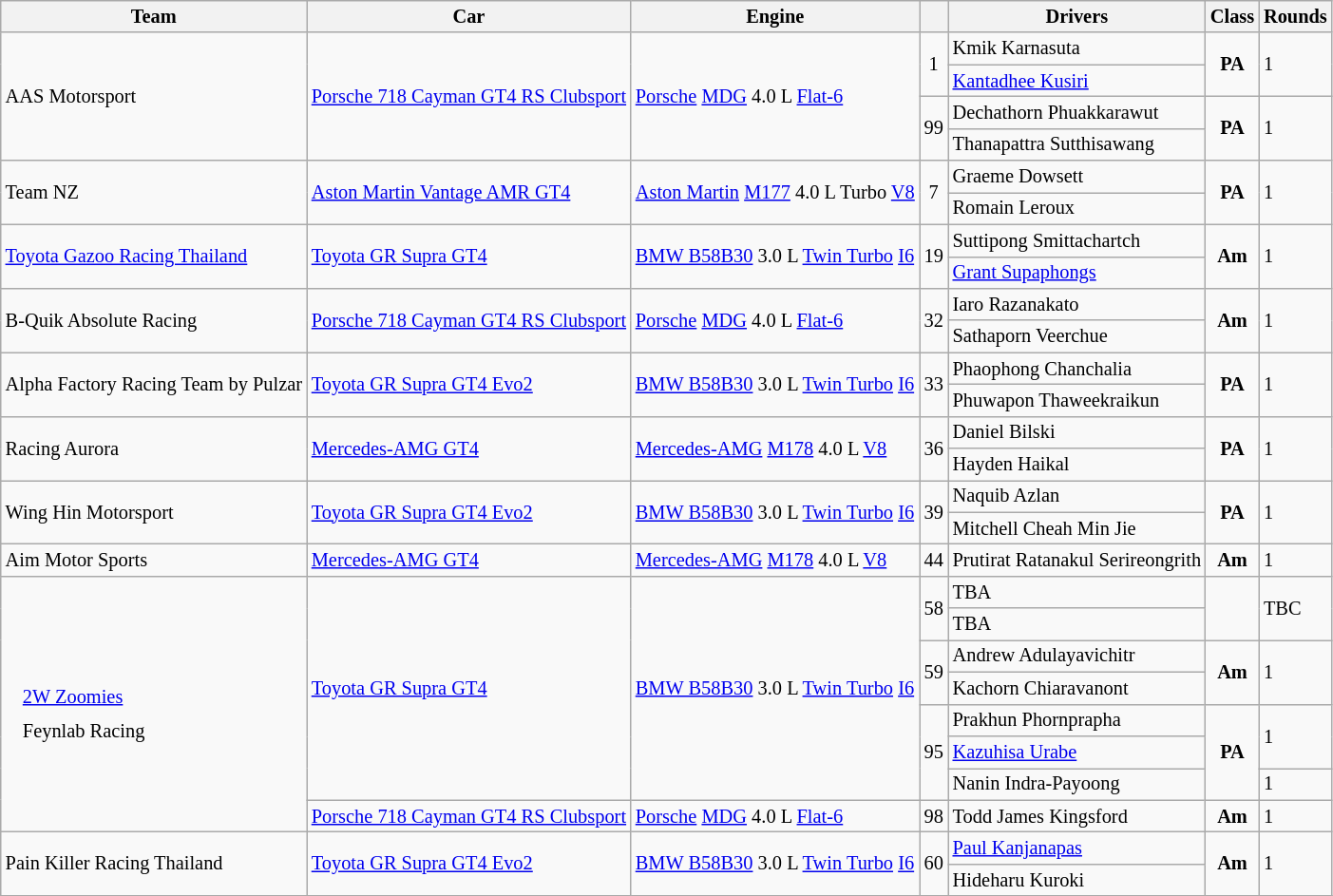<table class="wikitable" style="font-size: 85%;">
<tr>
<th>Team</th>
<th>Car</th>
<th>Engine</th>
<th></th>
<th>Drivers</th>
<th>Class</th>
<th>Rounds</th>
</tr>
<tr>
<td rowspan="4"> AAS Motorsport</td>
<td rowspan="4"><a href='#'>Porsche 718 Cayman GT4 RS Clubsport</a></td>
<td rowspan="4"><a href='#'>Porsche</a> <a href='#'>MDG</a> 4.0 L <a href='#'>Flat-6</a></td>
<td rowspan="2" align=center>1</td>
<td> Kmik Karnasuta</td>
<td rowspan="2" align=center><strong><span>PA</span></strong></td>
<td rowspan="2">1</td>
</tr>
<tr>
<td> <a href='#'>Kantadhee Kusiri</a></td>
</tr>
<tr>
<td rowspan="2" align=center>99</td>
<td> Dechathorn Phuakkarawut</td>
<td rowspan="2" align=center><strong><span>PA</span></strong></td>
<td rowspan="2">1</td>
</tr>
<tr>
<td> Thanapattra Sutthisawang</td>
</tr>
<tr>
<td rowspan="2"> Team NZ</td>
<td rowspan="2"><a href='#'>Aston Martin Vantage AMR GT4</a></td>
<td rowspan="2"><a href='#'>Aston Martin</a> <a href='#'>M177</a> 4.0 L Turbo <a href='#'>V8</a></td>
<td rowspan="2" align=center>7</td>
<td> Graeme Dowsett</td>
<td rowspan="2" align=center><strong><span>PA</span></strong></td>
<td rowspan="2">1</td>
</tr>
<tr>
<td> Romain Leroux</td>
</tr>
<tr>
<td rowspan="2"> <a href='#'>Toyota Gazoo Racing Thailand</a></td>
<td rowspan="2"><a href='#'>Toyota GR Supra GT4</a></td>
<td rowspan="2"><a href='#'>BMW B58B30</a> 3.0 L <a href='#'>Twin Turbo</a> <a href='#'>I6</a></td>
<td rowspan="2" align=center>19</td>
<td> Suttipong Smittachartch</td>
<td rowspan="2" align=center><strong><span>Am</span></strong></td>
<td rowspan="2">1</td>
</tr>
<tr>
<td> <a href='#'>Grant Supaphongs</a></td>
</tr>
<tr>
<td rowspan="2"> B-Quik Absolute Racing</td>
<td rowspan="2"><a href='#'>Porsche 718 Cayman GT4 RS Clubsport</a></td>
<td rowspan="2"><a href='#'>Porsche</a> <a href='#'>MDG</a> 4.0 L <a href='#'>Flat-6</a></td>
<td rowspan="2" align=center>32</td>
<td> Iaro Razanakato</td>
<td rowspan="2" align=center><strong><span>Am</span></strong></td>
<td rowspan="2">1</td>
</tr>
<tr>
<td> Sathaporn Veerchue</td>
</tr>
<tr>
<td rowspan="2"> Alpha Factory Racing Team by Pulzar</td>
<td rowspan="2"><a href='#'>Toyota GR Supra GT4 Evo2</a></td>
<td rowspan="2"><a href='#'>BMW B58B30</a> 3.0 L <a href='#'>Twin Turbo</a> <a href='#'>I6</a></td>
<td rowspan="2" align=center>33</td>
<td> Phaophong Chanchalia</td>
<td rowspan="2" align=center><strong><span>PA</span></strong></td>
<td rowspan="2">1</td>
</tr>
<tr>
<td> Phuwapon Thaweekraikun</td>
</tr>
<tr>
<td rowspan="2"> Racing Aurora</td>
<td rowspan="2"><a href='#'>Mercedes-AMG GT4</a></td>
<td rowspan="2"><a href='#'>Mercedes-AMG</a> <a href='#'>M178</a> 4.0 L <a href='#'>V8</a></td>
<td rowspan="2" align=center>36</td>
<td> Daniel Bilski</td>
<td rowspan="2" align=center><strong><span>PA</span></strong></td>
<td rowspan="2">1</td>
</tr>
<tr>
<td> Hayden Haikal</td>
</tr>
<tr>
<td rowspan="2"> Wing Hin Motorsport</td>
<td rowspan="2"><a href='#'>Toyota GR Supra GT4 Evo2</a></td>
<td rowspan="2"><a href='#'>BMW B58B30</a> 3.0 L <a href='#'>Twin Turbo</a> <a href='#'>I6</a></td>
<td rowspan="2" align=center>39</td>
<td> Naquib Azlan</td>
<td rowspan="2" align=center><strong><span>PA</span></strong></td>
<td rowspan="2">1</td>
</tr>
<tr>
<td> Mitchell Cheah Min Jie</td>
</tr>
<tr>
<td> Aim Motor Sports</td>
<td><a href='#'>Mercedes-AMG GT4</a></td>
<td><a href='#'>Mercedes-AMG</a> <a href='#'>M178</a> 4.0 L <a href='#'>V8</a></td>
<td align=center>44</td>
<td> Prutirat Ratanakul Serireongrith</td>
<td align=center><strong><span>Am</span></strong></td>
<td>1</td>
</tr>
<tr>
<td rowspan="8"><br><table style="float: left; border-top:transparent; border-right:transparent; border-bottom:transparent; border-left:transparent;">
<tr>
<td style=" border-top:transparent; border-right:transparent; border-bottom:transparent; border-left:transparent;" rowspan=8></td>
<td style=" border-top:transparent; border-right:transparent; border-bottom:transparent; border-left:transparent;"><a href='#'>2W Zoomies</a></td>
</tr>
<tr>
<td style=" border-top:transparent; border-right:transparent; border-bottom:transparent; border-left:transparent;">Feynlab Racing</td>
</tr>
<tr>
</tr>
</table>
</td>
<td rowspan="7"><a href='#'>Toyota GR Supra GT4</a></td>
<td rowspan="7"><a href='#'>BMW B58B30</a> 3.0 L <a href='#'>Twin Turbo</a> <a href='#'>I6</a></td>
<td rowspan="2" align=center>58</td>
<td> TBA</td>
<td rowspan="2" align=center></td>
<td rowspan="2">TBC</td>
</tr>
<tr>
<td> TBA</td>
</tr>
<tr>
<td rowspan="2" align=center>59</td>
<td> Andrew Adulayavichitr</td>
<td rowspan="2" align=center><strong><span>Am</span></strong></td>
<td rowspan="2">1</td>
</tr>
<tr>
<td> Kachorn Chiaravanont</td>
</tr>
<tr>
<td rowspan="3" align=center>95</td>
<td> Prakhun Phornprapha</td>
<td rowspan="3" align=center><strong><span>PA</span></strong></td>
<td rowspan="2">1</td>
</tr>
<tr>
<td> <a href='#'>Kazuhisa Urabe</a></td>
</tr>
<tr>
<td> Nanin Indra-Payoong</td>
<td>1</td>
</tr>
<tr>
<td><a href='#'>Porsche 718 Cayman GT4 RS Clubsport</a></td>
<td><a href='#'>Porsche</a> <a href='#'>MDG</a> 4.0 L <a href='#'>Flat-6</a></td>
<td align=center>98</td>
<td> Todd James Kingsford</td>
<td align=center><strong><span>Am</span></strong></td>
<td>1</td>
</tr>
<tr>
<td rowspan="2"> Pain Killer Racing Thailand</td>
<td rowspan="2"><a href='#'>Toyota GR Supra GT4 Evo2</a></td>
<td rowspan="2"><a href='#'>BMW B58B30</a> 3.0 L <a href='#'>Twin Turbo</a> <a href='#'>I6</a></td>
<td rowspan="2" align=center>60</td>
<td> <a href='#'>Paul Kanjanapas</a></td>
<td rowspan="2" align=center><strong><span>Am</span></strong></td>
<td rowspan="2">1</td>
</tr>
<tr>
<td> Hideharu Kuroki</td>
</tr>
<tr>
</tr>
</table>
